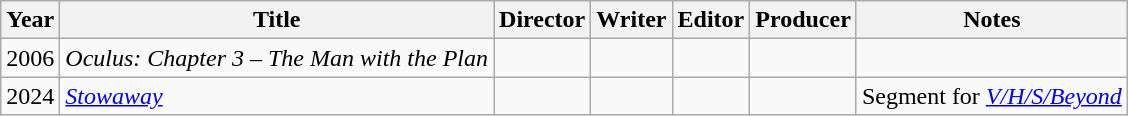<table class="wikitable">
<tr>
<th>Year</th>
<th>Title</th>
<th scope="col">Director</th>
<th scope="col">Writer</th>
<th scope="col">Editor</th>
<th scope="col">Producer</th>
<th scope="col">Notes</th>
</tr>
<tr>
<td>2006</td>
<td><em>Oculus: Chapter 3 – The Man with the Plan</em></td>
<td></td>
<td></td>
<td></td>
<td></td>
<td></td>
</tr>
<tr>
<td>2024</td>
<td><em><a href='#'>Stowaway</a></em></td>
<td></td>
<td></td>
<td></td>
<td></td>
<td>Segment for <em><a href='#'>V/H/S/Beyond</a></em></td>
</tr>
</table>
